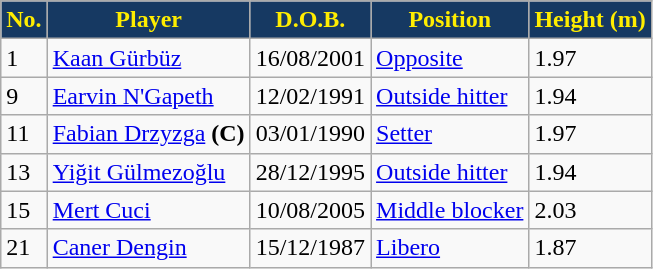<table class="wikitable sortable">
<tr>
<th style="color:#FFED00; background:#163962;">No.</th>
<th style="color:#FFED00; background:#163962;">Player</th>
<th style="color:#FFED00; background:#163962;">D.O.B.</th>
<th style="color:#FFED00; background:#163962;">Position</th>
<th style="color:#FFED00; background:#163962;">Height (m)</th>
</tr>
<tr>
<td>1</td>
<td> <a href='#'>Kaan Gürbüz</a></td>
<td>16/08/2001</td>
<td><a href='#'>Opposite</a></td>
<td>1.97</td>
</tr>
<tr>
<td>9</td>
<td> <a href='#'>Earvin N'Gapeth</a></td>
<td>12/02/1991</td>
<td><a href='#'>Outside hitter</a></td>
<td>1.94</td>
</tr>
<tr>
<td>11</td>
<td> <a href='#'>Fabian Drzyzga</a> <strong>(C)</strong></td>
<td>03/01/1990</td>
<td><a href='#'>Setter</a></td>
<td>1.97</td>
</tr>
<tr>
<td>13</td>
<td> <a href='#'>Yiğit Gülmezoğlu</a></td>
<td>28/12/1995</td>
<td><a href='#'>Outside hitter</a></td>
<td>1.94</td>
</tr>
<tr>
<td>15</td>
<td> <a href='#'>Mert Cuci</a></td>
<td>10/08/2005</td>
<td><a href='#'>Middle blocker</a></td>
<td>2.03</td>
</tr>
<tr>
<td>21</td>
<td> <a href='#'>Caner Dengin</a></td>
<td>15/12/1987</td>
<td><a href='#'>Libero</a></td>
<td>1.87</td>
</tr>
</table>
